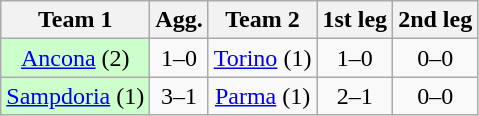<table class="wikitable" style="text-align: center">
<tr>
<th>Team 1</th>
<th>Agg.</th>
<th>Team 2</th>
<th>1st leg</th>
<th>2nd leg</th>
</tr>
<tr>
<td bgcolor="ccffcc"><a href='#'>Ancona</a> (2)</td>
<td>1–0</td>
<td><a href='#'>Torino</a> (1)</td>
<td>1–0</td>
<td>0–0</td>
</tr>
<tr>
<td bgcolor="ccffcc"><a href='#'>Sampdoria</a> (1)</td>
<td>3–1</td>
<td><a href='#'>Parma</a> (1)</td>
<td>2–1</td>
<td>0–0</td>
</tr>
</table>
